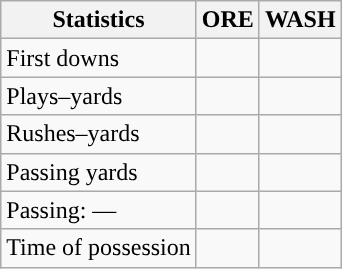<table class="wikitable" style="float:left">
<tr>
<th>Statistics</th>
<th>ORE</th>
<th>WASH</th>
</tr>
<tr>
<td>First downs</td>
<td></td>
<td></td>
</tr>
<tr>
<td>Plays–yards</td>
<td></td>
<td></td>
</tr>
<tr>
<td>Rushes–yards</td>
<td></td>
<td></td>
</tr>
<tr>
<td>Passing yards</td>
<td></td>
<td></td>
</tr>
<tr>
<td>Passing: ––</td>
<td></td>
<td></td>
</tr>
<tr>
<td>Time of possession</td>
<td></td>
<td></td>
</tr>
</table>
